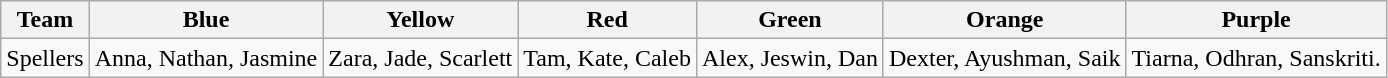<table class="wikitable">
<tr>
<th>Team</th>
<th>Blue</th>
<th>Yellow</th>
<th>Red</th>
<th>Green</th>
<th>Orange</th>
<th>Purple</th>
</tr>
<tr>
<td>Spellers</td>
<td>Anna, Nathan, Jasmine</td>
<td>Zara, Jade, Scarlett</td>
<td>Tam, Kate, Caleb</td>
<td>Alex, Jeswin, Dan</td>
<td>Dexter, Ayushman, Saik</td>
<td>Tiarna, Odhran, Sanskriti.</td>
</tr>
</table>
